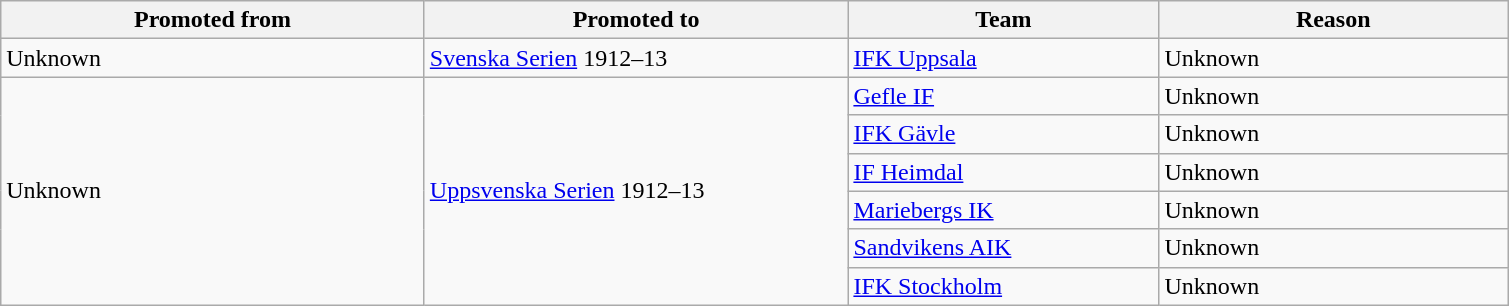<table class="wikitable" style="text-align: left;">
<tr>
<th style="width: 275px;">Promoted from</th>
<th style="width: 275px;">Promoted to</th>
<th style="width: 200px;">Team</th>
<th style="width: 225px;">Reason</th>
</tr>
<tr>
<td>Unknown</td>
<td><a href='#'>Svenska Serien</a> 1912–13</td>
<td><a href='#'>IFK Uppsala</a></td>
<td>Unknown</td>
</tr>
<tr>
<td rowspan="6">Unknown</td>
<td rowspan="6"><a href='#'>Uppsvenska Serien</a> 1912–13</td>
<td><a href='#'>Gefle IF</a></td>
<td>Unknown</td>
</tr>
<tr>
<td><a href='#'>IFK Gävle</a></td>
<td>Unknown</td>
</tr>
<tr>
<td><a href='#'>IF Heimdal</a></td>
<td>Unknown</td>
</tr>
<tr>
<td><a href='#'>Mariebergs IK</a></td>
<td>Unknown</td>
</tr>
<tr>
<td><a href='#'>Sandvikens AIK</a></td>
<td>Unknown</td>
</tr>
<tr>
<td><a href='#'>IFK Stockholm</a></td>
<td>Unknown</td>
</tr>
</table>
